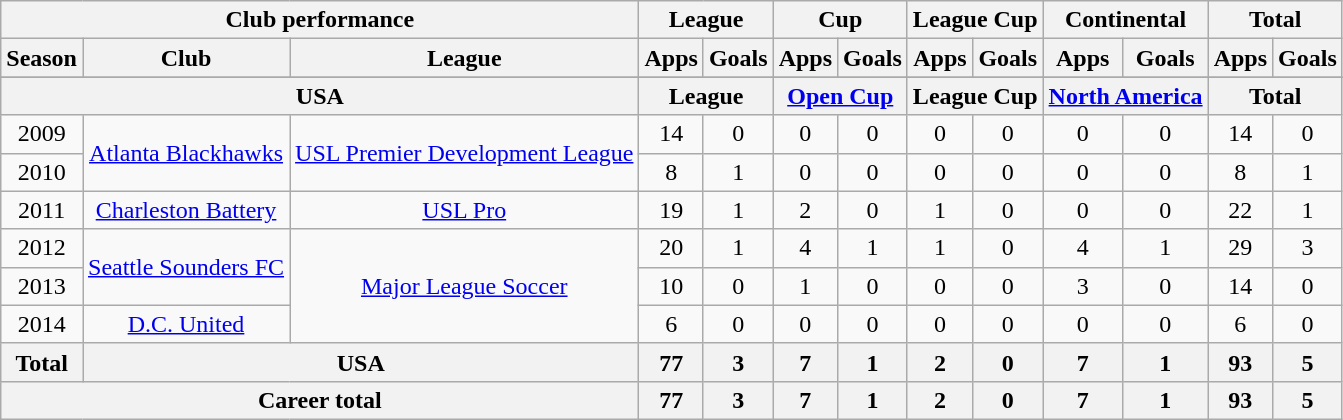<table class="wikitable" style="text-align:center">
<tr>
<th colspan=3>Club performance</th>
<th colspan=2>League</th>
<th colspan=2>Cup</th>
<th colspan=2>League Cup</th>
<th colspan=2>Continental</th>
<th colspan=2>Total</th>
</tr>
<tr>
<th>Season</th>
<th>Club</th>
<th>League</th>
<th>Apps</th>
<th>Goals</th>
<th>Apps</th>
<th>Goals</th>
<th>Apps</th>
<th>Goals</th>
<th>Apps</th>
<th>Goals</th>
<th>Apps</th>
<th>Goals</th>
</tr>
<tr>
</tr>
<tr>
<th colspan=3>USA</th>
<th colspan=2>League</th>
<th colspan=2><a href='#'>Open Cup</a></th>
<th colspan=2>League Cup</th>
<th colspan=2><a href='#'>North America</a></th>
<th colspan=2>Total</th>
</tr>
<tr>
<td>2009</td>
<td rowspan="2"><a href='#'>Atlanta Blackhawks</a></td>
<td rowspan="2"><a href='#'>USL Premier Development League</a></td>
<td>14</td>
<td>0</td>
<td>0</td>
<td>0</td>
<td>0</td>
<td>0</td>
<td>0</td>
<td>0</td>
<td>14</td>
<td>0</td>
</tr>
<tr>
<td>2010</td>
<td>8</td>
<td>1</td>
<td>0</td>
<td>0</td>
<td>0</td>
<td>0</td>
<td>0</td>
<td>0</td>
<td>8</td>
<td>1</td>
</tr>
<tr>
<td>2011</td>
<td><a href='#'>Charleston Battery</a></td>
<td><a href='#'>USL Pro</a></td>
<td>19</td>
<td>1</td>
<td>2</td>
<td>0</td>
<td>1</td>
<td>0</td>
<td>0</td>
<td>0</td>
<td>22</td>
<td>1</td>
</tr>
<tr>
<td>2012</td>
<td rowspan="2"><a href='#'>Seattle Sounders FC</a></td>
<td rowspan="3"><a href='#'>Major League Soccer</a></td>
<td>20</td>
<td>1</td>
<td>4</td>
<td>1</td>
<td>1</td>
<td>0</td>
<td>4</td>
<td>1</td>
<td>29</td>
<td>3</td>
</tr>
<tr>
<td>2013</td>
<td>10</td>
<td>0</td>
<td>1</td>
<td>0</td>
<td>0</td>
<td>0</td>
<td>3</td>
<td>0</td>
<td>14</td>
<td>0</td>
</tr>
<tr>
<td>2014</td>
<td><a href='#'>D.C. United</a></td>
<td>6</td>
<td>0</td>
<td>0</td>
<td>0</td>
<td>0</td>
<td>0</td>
<td>0</td>
<td>0</td>
<td>6</td>
<td>0</td>
</tr>
<tr>
<th rowspan=1>Total</th>
<th colspan=2>USA</th>
<th>77</th>
<th>3</th>
<th>7</th>
<th>1</th>
<th>2</th>
<th>0</th>
<th>7</th>
<th>1</th>
<th>93</th>
<th>5</th>
</tr>
<tr>
<th colspan=3>Career total</th>
<th>77</th>
<th>3</th>
<th>7</th>
<th>1</th>
<th>2</th>
<th>0</th>
<th>7</th>
<th>1</th>
<th>93</th>
<th>5</th>
</tr>
</table>
